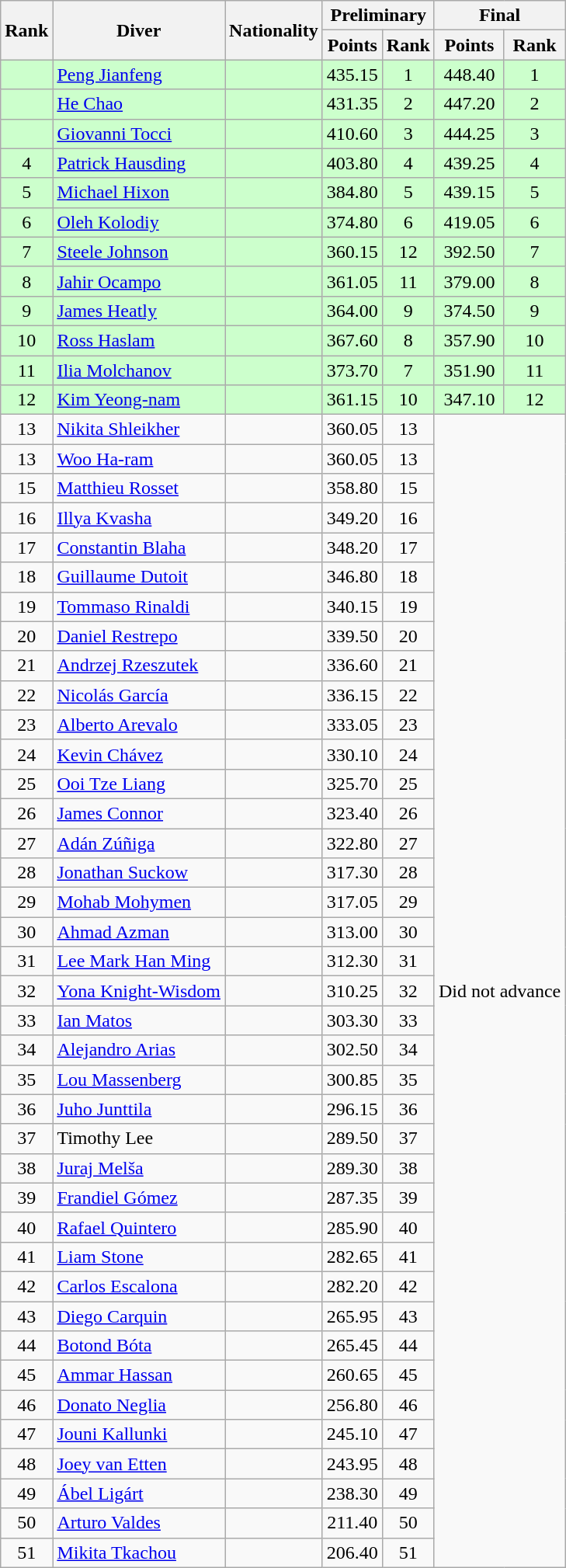<table class="wikitable sortable" style="text-align:center">
<tr>
<th rowspan=2>Rank</th>
<th rowspan=2>Diver</th>
<th rowspan=2>Nationality</th>
<th colspan=2>Preliminary</th>
<th colspan=2>Final</th>
</tr>
<tr>
<th>Points</th>
<th>Rank</th>
<th>Points</th>
<th>Rank</th>
</tr>
<tr bgcolor=ccffcc>
<td></td>
<td align=left><a href='#'>Peng Jianfeng</a></td>
<td align=left></td>
<td>435.15</td>
<td>1</td>
<td>448.40</td>
<td>1</td>
</tr>
<tr bgcolor=ccffcc>
<td></td>
<td align=left><a href='#'>He Chao</a></td>
<td align=left></td>
<td>431.35</td>
<td>2</td>
<td>447.20</td>
<td>2</td>
</tr>
<tr bgcolor=ccffcc>
<td></td>
<td align=left><a href='#'>Giovanni Tocci</a></td>
<td align=left></td>
<td>410.60</td>
<td>3</td>
<td>444.25</td>
<td>3</td>
</tr>
<tr bgcolor=ccffcc>
<td>4</td>
<td align=left><a href='#'>Patrick Hausding</a></td>
<td align=left></td>
<td>403.80</td>
<td>4</td>
<td>439.25</td>
<td>4</td>
</tr>
<tr bgcolor=ccffcc>
<td>5</td>
<td align=left><a href='#'>Michael Hixon</a></td>
<td align=left></td>
<td>384.80</td>
<td>5</td>
<td>439.15</td>
<td>5</td>
</tr>
<tr bgcolor=ccffcc>
<td>6</td>
<td align=left><a href='#'>Oleh Kolodiy</a></td>
<td align=left></td>
<td>374.80</td>
<td>6</td>
<td>419.05</td>
<td>6</td>
</tr>
<tr bgcolor=ccffcc>
<td>7</td>
<td align=left><a href='#'>Steele Johnson</a></td>
<td align=left></td>
<td>360.15</td>
<td>12</td>
<td>392.50</td>
<td>7</td>
</tr>
<tr bgcolor=ccffcc>
<td>8</td>
<td align=left><a href='#'>Jahir Ocampo</a></td>
<td align=left></td>
<td>361.05</td>
<td>11</td>
<td>379.00</td>
<td>8</td>
</tr>
<tr bgcolor=ccffcc>
<td>9</td>
<td align=left><a href='#'>James Heatly</a></td>
<td align=left></td>
<td>364.00</td>
<td>9</td>
<td>374.50</td>
<td>9</td>
</tr>
<tr bgcolor=ccffcc>
<td>10</td>
<td align=left><a href='#'>Ross Haslam</a></td>
<td align=left></td>
<td>367.60</td>
<td>8</td>
<td>357.90</td>
<td>10</td>
</tr>
<tr bgcolor=ccffcc>
<td>11</td>
<td align=left><a href='#'>Ilia Molchanov</a></td>
<td align=left></td>
<td>373.70</td>
<td>7</td>
<td>351.90</td>
<td>11</td>
</tr>
<tr bgcolor=ccffcc>
<td>12</td>
<td align=left><a href='#'>Kim Yeong-nam</a></td>
<td align=left></td>
<td>361.15</td>
<td>10</td>
<td>347.10</td>
<td>12</td>
</tr>
<tr>
<td>13</td>
<td align=left><a href='#'>Nikita Shleikher</a></td>
<td align=left></td>
<td>360.05</td>
<td>13</td>
<td colspan=2 rowspan=39>Did not advance</td>
</tr>
<tr>
<td>13</td>
<td align=left><a href='#'>Woo Ha-ram</a></td>
<td align=left></td>
<td>360.05</td>
<td>13</td>
</tr>
<tr>
<td>15</td>
<td align=left><a href='#'>Matthieu Rosset</a></td>
<td align=left></td>
<td>358.80</td>
<td>15</td>
</tr>
<tr>
<td>16</td>
<td align=left><a href='#'>Illya Kvasha</a></td>
<td align=left></td>
<td>349.20</td>
<td>16</td>
</tr>
<tr>
<td>17</td>
<td align=left><a href='#'>Constantin Blaha</a></td>
<td align=left></td>
<td>348.20</td>
<td>17</td>
</tr>
<tr>
<td>18</td>
<td align=left><a href='#'>Guillaume Dutoit</a></td>
<td align=left></td>
<td>346.80</td>
<td>18</td>
</tr>
<tr>
<td>19</td>
<td align=left><a href='#'>Tommaso Rinaldi</a></td>
<td align=left></td>
<td>340.15</td>
<td>19</td>
</tr>
<tr>
<td>20</td>
<td align=left><a href='#'>Daniel Restrepo</a></td>
<td align=left></td>
<td>339.50</td>
<td>20</td>
</tr>
<tr>
<td>21</td>
<td align=left><a href='#'>Andrzej Rzeszutek</a></td>
<td align=left></td>
<td>336.60</td>
<td>21</td>
</tr>
<tr>
<td>22</td>
<td align=left><a href='#'>Nicolás García</a></td>
<td align=left></td>
<td>336.15</td>
<td>22</td>
</tr>
<tr>
<td>23</td>
<td align=left><a href='#'>Alberto Arevalo</a></td>
<td align=left></td>
<td>333.05</td>
<td>23</td>
</tr>
<tr>
<td>24</td>
<td align=left><a href='#'>Kevin Chávez</a></td>
<td align=left></td>
<td>330.10</td>
<td>24</td>
</tr>
<tr>
<td>25</td>
<td align=left><a href='#'>Ooi Tze Liang</a></td>
<td align=left></td>
<td>325.70</td>
<td>25</td>
</tr>
<tr>
<td>26</td>
<td align=left><a href='#'>James Connor</a></td>
<td align=left></td>
<td>323.40</td>
<td>26</td>
</tr>
<tr>
<td>27</td>
<td align=left><a href='#'>Adán Zúñiga</a></td>
<td align=left></td>
<td>322.80</td>
<td>27</td>
</tr>
<tr>
<td>28</td>
<td align=left><a href='#'>Jonathan Suckow</a></td>
<td align=left></td>
<td>317.30</td>
<td>28</td>
</tr>
<tr>
<td>29</td>
<td align=left><a href='#'>Mohab Mohymen</a></td>
<td align=left></td>
<td>317.05</td>
<td>29</td>
</tr>
<tr>
<td>30</td>
<td align=left><a href='#'>Ahmad Azman</a></td>
<td align=left></td>
<td>313.00</td>
<td>30</td>
</tr>
<tr>
<td>31</td>
<td align=left><a href='#'>Lee Mark Han Ming</a></td>
<td align=left></td>
<td>312.30</td>
<td>31</td>
</tr>
<tr>
<td>32</td>
<td align=left><a href='#'>Yona Knight-Wisdom</a></td>
<td align=left></td>
<td>310.25</td>
<td>32</td>
</tr>
<tr>
<td>33</td>
<td align=left><a href='#'>Ian Matos</a></td>
<td align=left></td>
<td>303.30</td>
<td>33</td>
</tr>
<tr>
<td>34</td>
<td align=left><a href='#'>Alejandro Arias</a></td>
<td align=left></td>
<td>302.50</td>
<td>34</td>
</tr>
<tr>
<td>35</td>
<td align=left><a href='#'>Lou Massenberg</a></td>
<td align=left></td>
<td>300.85</td>
<td>35</td>
</tr>
<tr>
<td>36</td>
<td align=left><a href='#'>Juho Junttila</a></td>
<td align=left></td>
<td>296.15</td>
<td>36</td>
</tr>
<tr>
<td>37</td>
<td align=left>Timothy Lee</td>
<td align=left></td>
<td>289.50</td>
<td>37</td>
</tr>
<tr>
<td>38</td>
<td align=left><a href='#'>Juraj Melša</a></td>
<td align=left></td>
<td>289.30</td>
<td>38</td>
</tr>
<tr>
<td>39</td>
<td align=left><a href='#'>Frandiel Gómez</a></td>
<td align=left></td>
<td>287.35</td>
<td>39</td>
</tr>
<tr>
<td>40</td>
<td align=left><a href='#'>Rafael Quintero</a></td>
<td align=left></td>
<td>285.90</td>
<td>40</td>
</tr>
<tr>
<td>41</td>
<td align=left><a href='#'>Liam Stone</a></td>
<td align=left></td>
<td>282.65</td>
<td>41</td>
</tr>
<tr>
<td>42</td>
<td align=left><a href='#'>Carlos Escalona</a></td>
<td align=left></td>
<td>282.20</td>
<td>42</td>
</tr>
<tr>
<td>43</td>
<td align=left><a href='#'>Diego Carquin</a></td>
<td align=left></td>
<td>265.95</td>
<td>43</td>
</tr>
<tr>
<td>44</td>
<td align=left><a href='#'>Botond Bóta</a></td>
<td align=left></td>
<td>265.45</td>
<td>44</td>
</tr>
<tr>
<td>45</td>
<td align=left><a href='#'>Ammar Hassan</a></td>
<td align=left></td>
<td>260.65</td>
<td>45</td>
</tr>
<tr>
<td>46</td>
<td align=left><a href='#'>Donato Neglia</a></td>
<td align=left></td>
<td>256.80</td>
<td>46</td>
</tr>
<tr>
<td>47</td>
<td align=left><a href='#'>Jouni Kallunki</a></td>
<td align=left></td>
<td>245.10</td>
<td>47</td>
</tr>
<tr>
<td>48</td>
<td align=left><a href='#'>Joey van Etten</a></td>
<td align=left></td>
<td>243.95</td>
<td>48</td>
</tr>
<tr>
<td>49</td>
<td align=left><a href='#'>Ábel Ligárt</a></td>
<td align=left></td>
<td>238.30</td>
<td>49</td>
</tr>
<tr>
<td>50</td>
<td align=left><a href='#'>Arturo Valdes</a></td>
<td align=left></td>
<td>211.40</td>
<td>50</td>
</tr>
<tr>
<td>51</td>
<td align=left><a href='#'>Mikita Tkachou</a></td>
<td align=left></td>
<td>206.40</td>
<td>51</td>
</tr>
</table>
